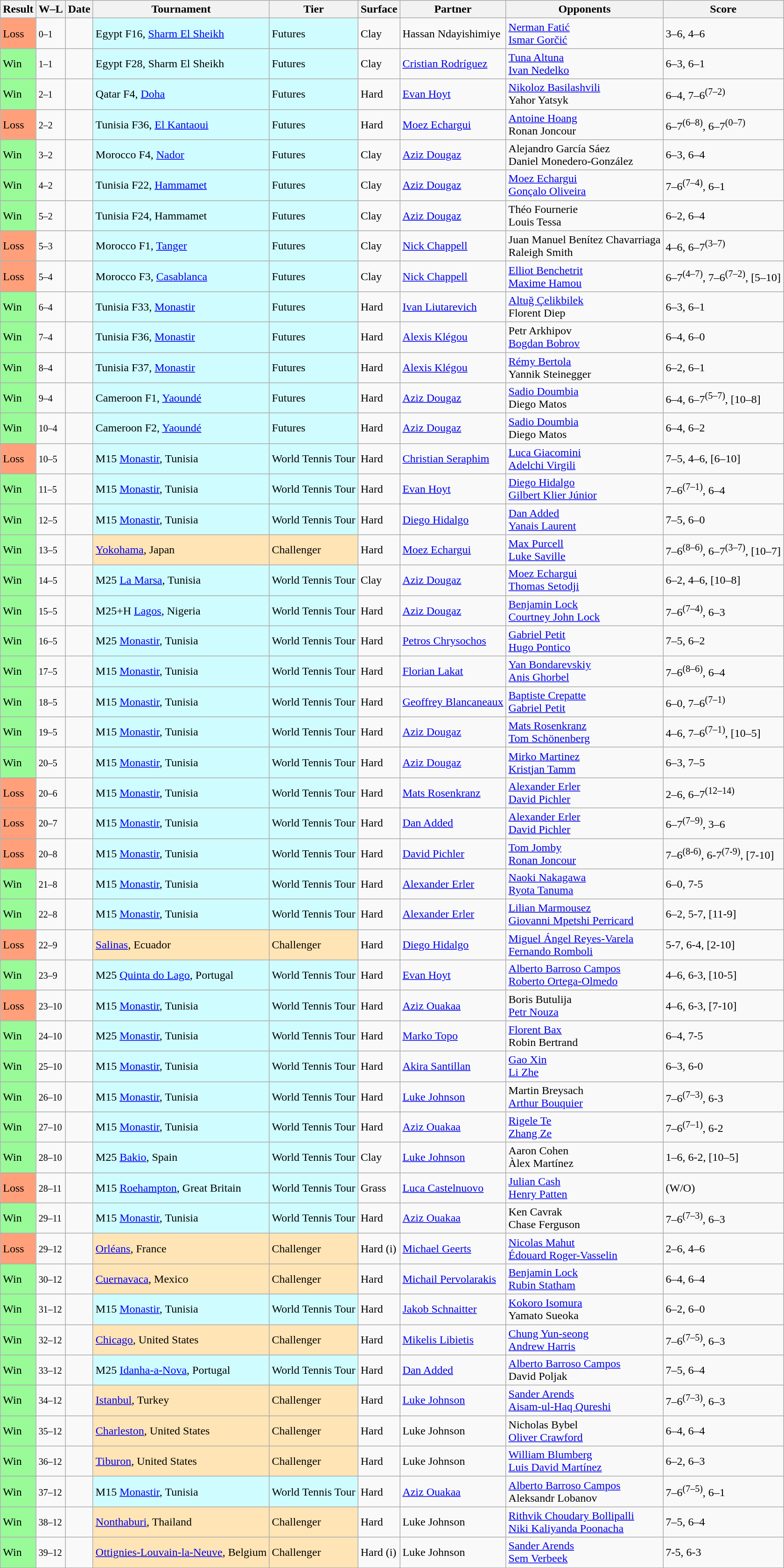<table class="sortable wikitable">
<tr>
<th>Result</th>
<th class="unsortable">W–L</th>
<th>Date</th>
<th>Tournament</th>
<th>Tier</th>
<th>Surface</th>
<th>Partner</th>
<th>Opponents</th>
<th class="unsortable">Score</th>
</tr>
<tr>
<td bgcolor=FFA07A>Loss</td>
<td><small>0–1</small></td>
<td></td>
<td style="background:#cffcff;">Egypt F16, <a href='#'>Sharm El Sheikh</a></td>
<td style="background:#cffcff;">Futures</td>
<td>Clay</td>
<td> Hassan Ndayishimiye</td>
<td> <a href='#'>Nerman Fatić</a><br> <a href='#'>Ismar Gorčić</a></td>
<td>3–6, 4–6</td>
</tr>
<tr>
<td bgcolor=98fb98>Win</td>
<td><small>1–1</small></td>
<td></td>
<td style="background:#cffcff;">Egypt F28, Sharm El Sheikh</td>
<td style="background:#cffcff;">Futures</td>
<td>Clay</td>
<td> <a href='#'>Cristian Rodríguez</a></td>
<td> <a href='#'>Tuna Altuna</a><br> <a href='#'>Ivan Nedelko</a></td>
<td>6–3, 6–1</td>
</tr>
<tr>
<td bgcolor=98fb98>Win</td>
<td><small>2–1</small></td>
<td></td>
<td style="background:#cffcff;">Qatar F4, <a href='#'>Doha</a></td>
<td style="background:#cffcff;">Futures</td>
<td>Hard</td>
<td> <a href='#'>Evan Hoyt</a></td>
<td> <a href='#'>Nikoloz Basilashvili</a><br> Yahor Yatsyk</td>
<td>6–4, 7–6<sup>(7–2)</sup></td>
</tr>
<tr>
<td bgcolor=FFA07A>Loss</td>
<td><small>2–2</small></td>
<td></td>
<td style="background:#cffcff;">Tunisia F36, <a href='#'>El Kantaoui</a></td>
<td style="background:#cffcff;">Futures</td>
<td>Hard</td>
<td> <a href='#'>Moez Echargui</a></td>
<td> <a href='#'>Antoine Hoang</a><br> Ronan Joncour</td>
<td>6–7<sup>(6–8)</sup>, 6–7<sup>(0–7)</sup></td>
</tr>
<tr>
<td bgcolor=98fb98>Win</td>
<td><small>3–2</small></td>
<td></td>
<td style="background:#cffcff;">Morocco F4, <a href='#'>Nador</a></td>
<td style="background:#cffcff;">Futures</td>
<td>Clay</td>
<td> <a href='#'>Aziz Dougaz</a></td>
<td> Alejandro García Sáez<br> Daniel Monedero-González</td>
<td>6–3, 6–4</td>
</tr>
<tr>
<td bgcolor=98fb98>Win</td>
<td><small>4–2</small></td>
<td></td>
<td style="background:#cffcff;">Tunisia F22, <a href='#'>Hammamet</a></td>
<td style="background:#cffcff;">Futures</td>
<td>Clay</td>
<td> <a href='#'>Aziz Dougaz</a></td>
<td> <a href='#'>Moez Echargui</a><br> <a href='#'>Gonçalo Oliveira</a></td>
<td>7–6<sup>(7–4)</sup>, 6–1</td>
</tr>
<tr>
<td bgcolor=98fb98>Win</td>
<td><small>5–2</small></td>
<td></td>
<td style="background:#cffcff;">Tunisia F24, Hammamet</td>
<td style="background:#cffcff;">Futures</td>
<td>Clay</td>
<td> <a href='#'>Aziz Dougaz</a></td>
<td> Théo Fournerie<br> Louis Tessa</td>
<td>6–2, 6–4</td>
</tr>
<tr>
<td bgcolor=FFA07A>Loss</td>
<td><small>5–3</small></td>
<td></td>
<td style="background:#cffcff;">Morocco F1, <a href='#'>Tanger</a></td>
<td style="background:#cffcff;">Futures</td>
<td>Clay</td>
<td> <a href='#'>Nick Chappell</a></td>
<td> Juan Manuel Benítez Chavarriaga<br> Raleigh Smith</td>
<td>4–6, 6–7<sup>(3–7)</sup></td>
</tr>
<tr>
<td bgcolor=FFA07A>Loss</td>
<td><small>5–4</small></td>
<td></td>
<td style="background:#cffcff;">Morocco F3, <a href='#'>Casablanca</a></td>
<td style="background:#cffcff;">Futures</td>
<td>Clay</td>
<td> <a href='#'>Nick Chappell</a></td>
<td> <a href='#'>Elliot Benchetrit</a><br> <a href='#'>Maxime Hamou</a></td>
<td>6–7<sup>(4–7)</sup>, 7–6<sup>(7–2)</sup>, [5–10]</td>
</tr>
<tr>
<td bgcolor=98fb98>Win</td>
<td><small>6–4</small></td>
<td></td>
<td style="background:#cffcff;">Tunisia F33, <a href='#'>Monastir</a></td>
<td style="background:#cffcff;">Futures</td>
<td>Hard</td>
<td> <a href='#'>Ivan Liutarevich</a></td>
<td> <a href='#'>Altuğ Çelikbilek</a><br> Florent Diep</td>
<td>6–3, 6–1</td>
</tr>
<tr>
<td bgcolor=98fb98>Win</td>
<td><small>7–4</small></td>
<td></td>
<td style="background:#cffcff;">Tunisia F36, <a href='#'>Monastir</a></td>
<td style="background:#cffcff;">Futures</td>
<td>Hard</td>
<td> <a href='#'>Alexis Klégou</a></td>
<td> Petr Arkhipov<br> <a href='#'>Bogdan Bobrov</a></td>
<td>6–4, 6–0</td>
</tr>
<tr>
<td bgcolor=98fb98>Win</td>
<td><small>8–4</small></td>
<td></td>
<td style="background:#cffcff;">Tunisia F37, <a href='#'>Monastir</a></td>
<td style="background:#cffcff;">Futures</td>
<td>Hard</td>
<td> <a href='#'>Alexis Klégou</a></td>
<td> <a href='#'>Rémy Bertola</a><br> Yannik Steinegger</td>
<td>6–2, 6–1</td>
</tr>
<tr>
<td bgcolor=98fb98>Win</td>
<td><small>9–4</small></td>
<td></td>
<td style="background:#cffcff;">Cameroon F1, <a href='#'>Yaoundé</a></td>
<td style="background:#cffcff;">Futures</td>
<td>Hard</td>
<td> <a href='#'>Aziz Dougaz</a></td>
<td> <a href='#'>Sadio Doumbia</a><br> Diego Matos</td>
<td>6–4, 6–7<sup>(5–7)</sup>, [10–8]</td>
</tr>
<tr>
<td bgcolor=98fb98>Win</td>
<td><small>10–4</small></td>
<td></td>
<td style="background:#cffcff;">Cameroon F2, <a href='#'>Yaoundé</a></td>
<td style="background:#cffcff;">Futures</td>
<td>Hard</td>
<td> <a href='#'>Aziz Dougaz</a></td>
<td> <a href='#'>Sadio Doumbia</a><br> Diego Matos</td>
<td>6–4, 6–2</td>
</tr>
<tr>
<td bgcolor=FFA07A>Loss</td>
<td><small>10–5</small></td>
<td></td>
<td style="background:#cffcff;">M15 <a href='#'>Monastir</a>, Tunisia</td>
<td style="background:#cffcff;">World Tennis Tour</td>
<td>Hard</td>
<td> <a href='#'>Christian Seraphim</a></td>
<td> <a href='#'>Luca Giacomini</a><br> <a href='#'>Adelchi Virgili</a></td>
<td>7–5, 4–6, [6–10]</td>
</tr>
<tr>
<td bgcolor=98fb98>Win</td>
<td><small>11–5</small></td>
<td></td>
<td style="background:#cffcff;">M15 <a href='#'>Monastir</a>, Tunisia</td>
<td style="background:#cffcff;">World Tennis Tour</td>
<td>Hard</td>
<td> <a href='#'>Evan Hoyt</a></td>
<td> <a href='#'>Diego Hidalgo</a><br> <a href='#'>Gilbert Klier Júnior</a></td>
<td>7–6<sup>(7–1)</sup>, 6–4</td>
</tr>
<tr>
<td bgcolor=98fb98>Win</td>
<td><small>12–5</small></td>
<td></td>
<td style="background:#cffcff;">M15 <a href='#'>Monastir</a>, Tunisia</td>
<td style="background:#cffcff;">World Tennis Tour</td>
<td>Hard</td>
<td> <a href='#'>Diego Hidalgo</a></td>
<td> <a href='#'>Dan Added</a><br> <a href='#'>Yanais Laurent</a></td>
<td>7–5, 6–0</td>
</tr>
<tr>
<td bgcolor=98fb98>Win</td>
<td><small>13–5</small></td>
<td><a href='#'></a></td>
<td style="background:moccasin;"><a href='#'>Yokohama</a>, Japan</td>
<td style="background:moccasin;">Challenger</td>
<td>Hard</td>
<td> <a href='#'>Moez Echargui</a></td>
<td> <a href='#'>Max Purcell</a><br> <a href='#'>Luke Saville</a></td>
<td>7–6<sup>(8–6)</sup>, 6–7<sup>(3–7)</sup>, [10–7]</td>
</tr>
<tr>
<td bgcolor=98fb98>Win</td>
<td><small>14–5</small></td>
<td></td>
<td style="background:#cffcff;">M25 <a href='#'>La Marsa</a>, Tunisia</td>
<td style="background:#cffcff;">World Tennis Tour</td>
<td>Clay</td>
<td> <a href='#'>Aziz Dougaz</a></td>
<td> <a href='#'>Moez Echargui</a><br> <a href='#'>Thomas Setodji</a></td>
<td>6–2, 4–6, [10–8]</td>
</tr>
<tr>
<td bgcolor=98fb98>Win</td>
<td><small>15–5</small></td>
<td></td>
<td style="background:#cffcff;">M25+H <a href='#'>Lagos</a>, Nigeria</td>
<td style="background:#cffcff;">World Tennis Tour</td>
<td>Hard</td>
<td> <a href='#'>Aziz Dougaz</a></td>
<td> <a href='#'>Benjamin Lock</a><br> <a href='#'>Courtney John Lock</a></td>
<td>7–6<sup>(7–4)</sup>, 6–3</td>
</tr>
<tr>
<td bgcolor=98fb98>Win</td>
<td><small>16–5</small></td>
<td></td>
<td style="background:#cffcff;">M25 <a href='#'>Monastir</a>, Tunisia</td>
<td style="background:#cffcff;">World Tennis Tour</td>
<td>Hard</td>
<td> <a href='#'>Petros Chrysochos</a></td>
<td> <a href='#'>Gabriel Petit</a><br> <a href='#'>Hugo Pontico</a></td>
<td>7–5, 6–2</td>
</tr>
<tr>
<td bgcolor=98fb98>Win</td>
<td><small>17–5</small></td>
<td></td>
<td style="background:#cffcff;">M15 <a href='#'>Monastir</a>, Tunisia</td>
<td style="background:#cffcff;">World Tennis Tour</td>
<td>Hard</td>
<td> <a href='#'>Florian Lakat</a></td>
<td> <a href='#'>Yan Bondarevskiy</a><br> <a href='#'>Anis Ghorbel</a></td>
<td>7–6<sup>(8–6)</sup>, 6–4</td>
</tr>
<tr>
<td bgcolor=98fb98>Win</td>
<td><small>18–5</small></td>
<td></td>
<td style="background:#cffcff;">M15 <a href='#'>Monastir</a>, Tunisia</td>
<td style="background:#cffcff;">World Tennis Tour</td>
<td>Hard</td>
<td> <a href='#'>Geoffrey Blancaneaux</a></td>
<td> <a href='#'>Baptiste Crepatte</a><br> <a href='#'>Gabriel Petit</a></td>
<td>6–0, 7–6<sup>(7–1)</sup></td>
</tr>
<tr>
<td bgcolor=98fb98>Win</td>
<td><small>19–5</small></td>
<td></td>
<td style="background:#cffcff;">M15 <a href='#'>Monastir</a>, Tunisia</td>
<td style="background:#cffcff;">World Tennis Tour</td>
<td>Hard</td>
<td> <a href='#'>Aziz Dougaz</a></td>
<td> <a href='#'>Mats Rosenkranz</a><br> <a href='#'>Tom Schönenberg</a></td>
<td>4–6, 7–6<sup>(7–1)</sup>, [10–5]</td>
</tr>
<tr>
<td bgcolor=98fb98>Win</td>
<td><small>20–5</small></td>
<td></td>
<td style="background:#cffcff;">M15 <a href='#'>Monastir</a>, Tunisia</td>
<td style="background:#cffcff;">World Tennis Tour</td>
<td>Hard</td>
<td> <a href='#'>Aziz Dougaz</a></td>
<td> <a href='#'>Mirko Martinez</a><br> <a href='#'>Kristjan Tamm</a></td>
<td>6–3, 7–5</td>
</tr>
<tr>
<td bgcolor=FFA07A>Loss</td>
<td><small>20–6</small></td>
<td></td>
<td style="background:#cffcff;">M15 <a href='#'>Monastir</a>, Tunisia</td>
<td style="background:#cffcff;">World Tennis Tour</td>
<td>Hard</td>
<td> <a href='#'>Mats Rosenkranz</a></td>
<td> <a href='#'>Alexander Erler</a><br> <a href='#'>David Pichler</a></td>
<td>2–6, 6–7<sup>(12–14)</sup></td>
</tr>
<tr>
<td bgcolor=FFA07A>Loss</td>
<td><small>20–7</small></td>
<td></td>
<td style="background:#cffcff;">M15 <a href='#'>Monastir</a>, Tunisia</td>
<td style="background:#cffcff;">World Tennis Tour</td>
<td>Hard</td>
<td> <a href='#'>Dan Added</a></td>
<td> <a href='#'>Alexander Erler</a><br> <a href='#'>David Pichler</a></td>
<td>6–7<sup>(7–9)</sup>, 3–6</td>
</tr>
<tr>
<td bgcolor=FFA07A>Loss</td>
<td><small>20–8</small></td>
<td></td>
<td style="background:#cffcff;">M15 <a href='#'>Monastir</a>, Tunisia</td>
<td style="background:#cffcff;">World Tennis Tour</td>
<td>Hard</td>
<td> <a href='#'>David Pichler</a></td>
<td> <a href='#'>Tom Jomby</a><br> <a href='#'>Ronan Joncour</a></td>
<td>7–6<sup>(8-6)</sup>, 6-7<sup>(7-9)</sup>, [7-10]</td>
</tr>
<tr>
<td bgcolor=98fb98>Win</td>
<td><small>21–8</small></td>
<td></td>
<td style="background:#cffcff;">M15 <a href='#'>Monastir</a>, Tunisia</td>
<td style="background:#cffcff;">World Tennis Tour</td>
<td>Hard</td>
<td> <a href='#'>Alexander Erler</a></td>
<td> <a href='#'>Naoki Nakagawa</a><br> <a href='#'>Ryota Tanuma</a></td>
<td>6–0, 7-5</td>
</tr>
<tr>
<td bgcolor=98fb98>Win</td>
<td><small>22–8</small></td>
<td></td>
<td style="background:#cffcff;">M15 <a href='#'>Monastir</a>, Tunisia</td>
<td style="background:#cffcff;">World Tennis Tour</td>
<td>Hard</td>
<td> <a href='#'>Alexander Erler</a></td>
<td> <a href='#'>Lilian Marmousez</a><br> <a href='#'>Giovanni Mpetshi Perricard</a></td>
<td>6–2, 5-7, [11-9]</td>
</tr>
<tr>
<td bgcolor=FFA07A>Loss</td>
<td><small>22–9</small></td>
<td><a href='#'></a></td>
<td style="background:moccasin;"><a href='#'>Salinas</a>, Ecuador</td>
<td style="background:moccasin;">Challenger</td>
<td>Hard</td>
<td> <a href='#'>Diego Hidalgo</a></td>
<td> <a href='#'>Miguel Ángel Reyes-Varela</a><br> <a href='#'>Fernando Romboli</a></td>
<td>5-7, 6-4, [2-10]</td>
</tr>
<tr>
<td bgcolor=98fb98>Win</td>
<td><small>23–9</small></td>
<td></td>
<td style="background:#cffcff;">M25 <a href='#'>Quinta do Lago</a>, Portugal</td>
<td style="background:#cffcff;">World Tennis Tour</td>
<td>Hard</td>
<td> <a href='#'>Evan Hoyt</a></td>
<td> <a href='#'>Alberto Barroso Campos</a><br> <a href='#'>Roberto Ortega-Olmedo</a></td>
<td>4–6, 6-3, [10-5]</td>
</tr>
<tr>
<td bgcolor=FFA07A>Loss</td>
<td><small>23–10</small></td>
<td></td>
<td style="background:#cffcff;">M15 <a href='#'>Monastir</a>, Tunisia</td>
<td style="background:#cffcff;">World Tennis Tour</td>
<td>Hard</td>
<td> <a href='#'>Aziz Ouakaa</a></td>
<td> Boris Butulija<br> <a href='#'>Petr Nouza</a></td>
<td>4–6, 6-3, [7-10]</td>
</tr>
<tr>
<td bgcolor=98FB98>Win</td>
<td><small>24–10</small></td>
<td></td>
<td style="background:#cffcff;">M25 <a href='#'>Monastir</a>, Tunisia</td>
<td style="background:#cffcff;">World Tennis Tour</td>
<td>Hard</td>
<td> <a href='#'>Marko Topo</a></td>
<td> <a href='#'>Florent Bax</a><br> Robin Bertrand</td>
<td>6–4, 7-5</td>
</tr>
<tr>
<td bgcolor=98FB98>Win</td>
<td><small>25–10</small></td>
<td></td>
<td style="background:#cffcff;">M15 <a href='#'>Monastir</a>, Tunisia</td>
<td style="background:#cffcff;">World Tennis Tour</td>
<td>Hard</td>
<td> <a href='#'>Akira Santillan</a></td>
<td> <a href='#'>Gao Xin</a><br> <a href='#'>Li Zhe</a></td>
<td>6–3, 6-0</td>
</tr>
<tr>
<td bgcolor=98FB98>Win</td>
<td><small>26–10</small></td>
<td></td>
<td style="background:#cffcff;">M15 <a href='#'>Monastir</a>, Tunisia</td>
<td style="background:#cffcff;">World Tennis Tour</td>
<td>Hard</td>
<td> <a href='#'>Luke Johnson</a></td>
<td> Martin Breysach<br> <a href='#'>Arthur Bouquier</a></td>
<td>7–6<sup>(7–3)</sup>, 6-3</td>
</tr>
<tr>
<td bgcolor=98FB98>Win</td>
<td><small>27–10</small></td>
<td></td>
<td style="background:#cffcff;">M15 <a href='#'>Monastir</a>, Tunisia</td>
<td style="background:#cffcff;">World Tennis Tour</td>
<td>Hard</td>
<td> <a href='#'>Aziz Ouakaa</a></td>
<td> <a href='#'>Rigele Te</a><br> <a href='#'>Zhang Ze</a></td>
<td>7–6<sup>(7–1)</sup>, 6-2</td>
</tr>
<tr>
<td bgcolor=98FB98>Win</td>
<td><small>28–10</small></td>
<td></td>
<td style="background:#cffcff;">M25 <a href='#'>Bakio</a>, Spain</td>
<td style="background:#cffcff;">World Tennis Tour</td>
<td>Clay</td>
<td> <a href='#'>Luke Johnson</a></td>
<td> Aaron Cohen<br> Àlex Martínez</td>
<td>1–6, 6-2, [10–5]</td>
</tr>
<tr>
<td bgcolor=FFA07A>Loss</td>
<td><small>28–11</small></td>
<td></td>
<td style="background:#cffcff;">M15 <a href='#'>Roehampton</a>, Great Britain</td>
<td style="background:#cffcff;">World Tennis Tour</td>
<td>Grass</td>
<td> <a href='#'>Luca Castelnuovo</a></td>
<td> <a href='#'>Julian Cash</a><br> <a href='#'>Henry Patten</a></td>
<td>(W/O)</td>
</tr>
<tr>
<td bgcolor=98FB98>Win</td>
<td><small>29–11</small></td>
<td></td>
<td style="background:#cffcff;">M15 <a href='#'>Monastir</a>, Tunisia</td>
<td style="background:#cffcff;">World Tennis Tour</td>
<td>Hard</td>
<td> <a href='#'>Aziz Ouakaa</a></td>
<td> Ken Cavrak<br> Chase Ferguson</td>
<td>7–6<sup>(7–3)</sup>, 6–3</td>
</tr>
<tr>
<td bgcolor=FFA07A>Loss</td>
<td><small>29–12</small></td>
<td><a href='#'></a></td>
<td style="background:moccasin;"><a href='#'>Orléans</a>, France</td>
<td style="background:moccasin;">Challenger</td>
<td>Hard (i)</td>
<td> <a href='#'>Michael Geerts</a></td>
<td> <a href='#'>Nicolas Mahut</a><br> <a href='#'>Édouard Roger-Vasselin</a></td>
<td>2–6, 4–6</td>
</tr>
<tr>
<td bgcolor=98fb98>Win</td>
<td><small>30–12</small></td>
<td><a href='#'></a></td>
<td style="background:moccasin;"><a href='#'>Cuernavaca</a>, Mexico</td>
<td style="background:moccasin;">Challenger</td>
<td>Hard</td>
<td> <a href='#'>Michail Pervolarakis</a></td>
<td> <a href='#'>Benjamin Lock</a><br> <a href='#'>Rubin Statham</a></td>
<td>6–4, 6–4</td>
</tr>
<tr>
<td bgcolor=98FB98>Win</td>
<td><small>31–12</small></td>
<td></td>
<td style="background:#cffcff;">M15 <a href='#'>Monastir</a>, Tunisia</td>
<td style="background:#cffcff;">World Tennis Tour</td>
<td>Hard</td>
<td> <a href='#'>Jakob Schnaitter</a></td>
<td> <a href='#'>Kokoro Isomura</a><br> Yamato Sueoka</td>
<td>6–2, 6–0</td>
</tr>
<tr>
<td bgcolor=98fb98>Win</td>
<td><small>32–12</small></td>
<td><a href='#'></a></td>
<td style="background:moccasin;"><a href='#'>Chicago</a>, United States</td>
<td style="background:moccasin;">Challenger</td>
<td>Hard</td>
<td> <a href='#'>Mikelis Libietis</a></td>
<td> <a href='#'>Chung Yun-seong</a><br> <a href='#'>Andrew Harris</a></td>
<td>7–6<sup>(7–5)</sup>, 6–3</td>
</tr>
<tr>
<td bgcolor=98FB98>Win</td>
<td><small>33–12</small></td>
<td></td>
<td style="background:#cffcff;">M25 <a href='#'>Idanha-a-Nova</a>, Portugal</td>
<td style="background:#cffcff;">World Tennis Tour</td>
<td>Hard</td>
<td> <a href='#'>Dan Added</a></td>
<td> <a href='#'>Alberto Barroso Campos</a><br> David Poljak</td>
<td>7–5, 6–4</td>
</tr>
<tr>
<td bgcolor=98fb98>Win</td>
<td><small>34–12</small></td>
<td><a href='#'></a></td>
<td style="background:moccasin;"><a href='#'>Istanbul</a>, Turkey</td>
<td style="background:moccasin;">Challenger</td>
<td>Hard</td>
<td> <a href='#'>Luke Johnson</a></td>
<td> <a href='#'>Sander Arends</a><br> <a href='#'>Aisam-ul-Haq Qureshi</a></td>
<td>7–6<sup>(7–3)</sup>, 6–3</td>
</tr>
<tr>
<td bgcolor=98fb98>Win</td>
<td><small>35–12</small></td>
<td><a href='#'></a></td>
<td style="background:moccasin;"><a href='#'>Charleston</a>, United States</td>
<td style="background:moccasin;">Challenger</td>
<td>Hard</td>
<td> Luke Johnson</td>
<td> Nicholas Bybel<br> <a href='#'>Oliver Crawford</a></td>
<td>6–4, 6–4</td>
</tr>
<tr>
<td bgcolor=98fb98>Win</td>
<td><small>36–12</small></td>
<td><a href='#'></a></td>
<td style="background:moccasin;"><a href='#'>Tiburon</a>, United States</td>
<td style="background:moccasin;">Challenger</td>
<td>Hard</td>
<td> Luke Johnson</td>
<td> <a href='#'>William Blumberg</a><br> <a href='#'>Luis David Martínez</a></td>
<td>6–2, 6–3</td>
</tr>
<tr>
<td bgcolor=98FB98>Win</td>
<td><small>37–12</small></td>
<td></td>
<td style="background:#cffcff;">M15 <a href='#'>Monastir</a>, Tunisia</td>
<td style="background:#cffcff;">World Tennis Tour</td>
<td>Hard</td>
<td> <a href='#'>Aziz Ouakaa</a></td>
<td> <a href='#'>Alberto Barroso Campos</a><br> Aleksandr Lobanov</td>
<td>7–6<sup>(7–5)</sup>, 6–1</td>
</tr>
<tr>
<td bgcolor=98fb98>Win</td>
<td><small>38–12</small></td>
<td><a href='#'></a></td>
<td style="background:moccasin;"><a href='#'>Nonthaburi</a>, Thailand</td>
<td style="background:moccasin;">Challenger</td>
<td>Hard</td>
<td> Luke Johnson</td>
<td> <a href='#'>Rithvik Choudary Bollipalli</a><br> <a href='#'>Niki Kaliyanda Poonacha</a></td>
<td>7–5, 6–4</td>
</tr>
<tr>
<td bgcolor=98FB98>Win</td>
<td><small>39–12</small></td>
<td><a href='#'></a></td>
<td style="background:moccasin;"><a href='#'>Ottignies-Louvain-la-Neuve</a>, Belgium</td>
<td style="background:moccasin;">Challenger</td>
<td>Hard (i)</td>
<td> Luke Johnson</td>
<td> <a href='#'>Sander Arends</a><br> <a href='#'>Sem Verbeek</a></td>
<td>7-5, 6-3</td>
</tr>
</table>
